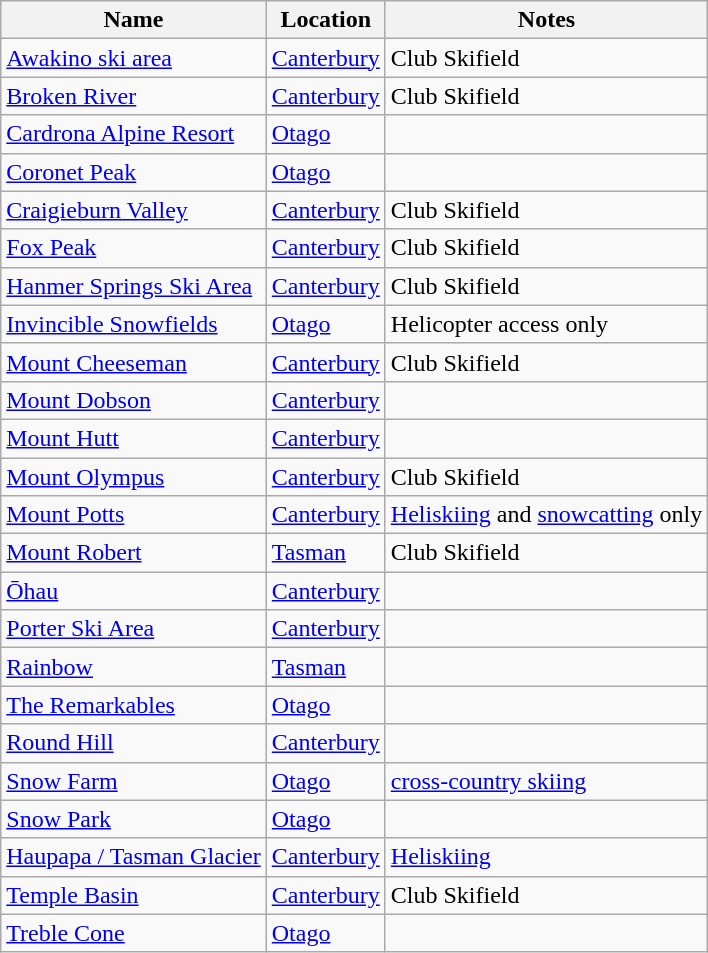<table class="wikitable">
<tr>
<th>Name</th>
<th>Location</th>
<th>Notes</th>
</tr>
<tr>
<td><a href='#'>Awakino ski area</a></td>
<td><a href='#'>Canterbury</a></td>
<td>Club Skifield</td>
</tr>
<tr>
<td><a href='#'>Broken River</a></td>
<td><a href='#'>Canterbury</a></td>
<td>Club Skifield</td>
</tr>
<tr>
<td><a href='#'>Cardrona Alpine Resort</a></td>
<td><a href='#'>Otago</a></td>
<td></td>
</tr>
<tr>
<td><a href='#'>Coronet Peak</a></td>
<td><a href='#'>Otago</a></td>
<td></td>
</tr>
<tr>
<td><a href='#'>Craigieburn Valley</a></td>
<td><a href='#'>Canterbury</a></td>
<td>Club Skifield</td>
</tr>
<tr>
<td><a href='#'>Fox Peak</a></td>
<td><a href='#'>Canterbury</a></td>
<td>Club Skifield</td>
</tr>
<tr>
<td><a href='#'>Hanmer Springs Ski Area</a></td>
<td><a href='#'>Canterbury</a></td>
<td>Club Skifield</td>
</tr>
<tr>
<td><a href='#'>Invincible Snowfields</a></td>
<td><a href='#'>Otago</a></td>
<td>Helicopter access only</td>
</tr>
<tr>
<td><a href='#'>Mount Cheeseman</a></td>
<td><a href='#'>Canterbury</a></td>
<td>Club Skifield</td>
</tr>
<tr>
<td><a href='#'>Mount Dobson</a></td>
<td><a href='#'>Canterbury</a></td>
<td></td>
</tr>
<tr>
<td><a href='#'>Mount Hutt</a></td>
<td><a href='#'>Canterbury</a></td>
<td></td>
</tr>
<tr>
<td><a href='#'>Mount Olympus</a></td>
<td><a href='#'>Canterbury</a></td>
<td>Club Skifield</td>
</tr>
<tr>
<td><a href='#'>Mount Potts</a></td>
<td><a href='#'>Canterbury</a></td>
<td><a href='#'>Heliskiing</a> and <a href='#'>snowcatting</a> only</td>
</tr>
<tr>
<td><a href='#'>Mount Robert</a></td>
<td><a href='#'>Tasman</a></td>
<td>Club Skifield</td>
</tr>
<tr>
<td><a href='#'>Ōhau</a></td>
<td><a href='#'>Canterbury</a></td>
<td></td>
</tr>
<tr>
<td><a href='#'>Porter Ski Area</a></td>
<td><a href='#'>Canterbury</a></td>
<td></td>
</tr>
<tr>
<td><a href='#'>Rainbow</a></td>
<td><a href='#'>Tasman</a></td>
<td></td>
</tr>
<tr>
<td><a href='#'>The Remarkables</a></td>
<td><a href='#'>Otago</a></td>
<td></td>
</tr>
<tr>
<td><a href='#'>Round Hill</a></td>
<td><a href='#'>Canterbury</a></td>
<td></td>
</tr>
<tr>
<td><a href='#'>Snow Farm</a></td>
<td><a href='#'>Otago</a></td>
<td><a href='#'>cross-country skiing</a></td>
</tr>
<tr>
<td><a href='#'>Snow Park</a></td>
<td><a href='#'>Otago</a></td>
<td></td>
</tr>
<tr>
<td><a href='#'>Haupapa / Tasman Glacier</a></td>
<td><a href='#'>Canterbury</a></td>
<td><a href='#'>Heliskiing</a></td>
</tr>
<tr>
<td><a href='#'>Temple Basin</a></td>
<td><a href='#'>Canterbury</a></td>
<td>Club Skifield</td>
</tr>
<tr>
<td><a href='#'>Treble Cone</a></td>
<td><a href='#'>Otago</a></td>
<td></td>
</tr>
</table>
